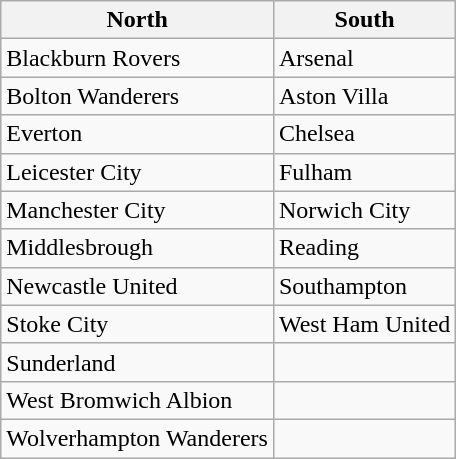<table class="wikitable">
<tr>
<th>North</th>
<th>South</th>
</tr>
<tr>
<td>Blackburn Rovers</td>
<td>Arsenal</td>
</tr>
<tr>
<td>Bolton Wanderers</td>
<td>Aston Villa</td>
</tr>
<tr>
<td>Everton</td>
<td>Chelsea</td>
</tr>
<tr>
<td>Leicester City</td>
<td>Fulham</td>
</tr>
<tr>
<td>Manchester City</td>
<td>Norwich City</td>
</tr>
<tr>
<td>Middlesbrough</td>
<td>Reading</td>
</tr>
<tr>
<td>Newcastle United</td>
<td>Southampton</td>
</tr>
<tr>
<td>Stoke City</td>
<td>West Ham United</td>
</tr>
<tr>
<td>Sunderland</td>
<td></td>
</tr>
<tr>
<td>West Bromwich Albion</td>
<td></td>
</tr>
<tr>
<td>Wolverhampton Wanderers</td>
<td></td>
</tr>
</table>
